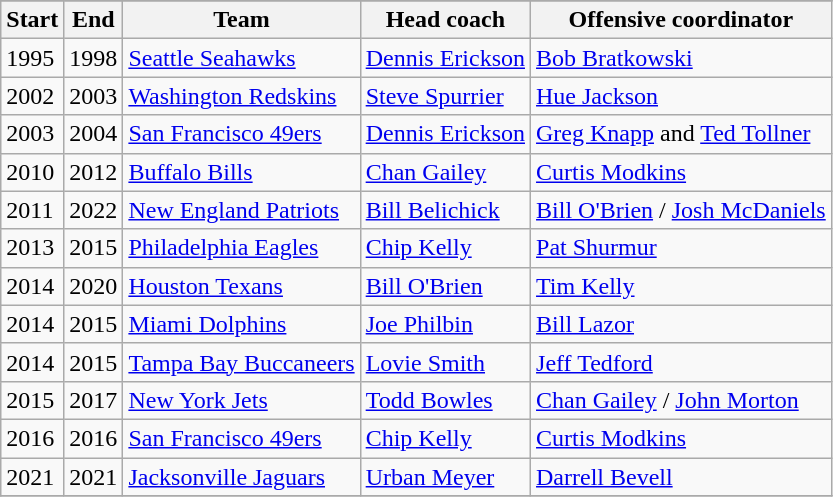<table class="wikitable sortable">
<tr>
</tr>
<tr>
<th>Start</th>
<th>End</th>
<th>Team</th>
<th>Head coach</th>
<th>Offensive coordinator</th>
</tr>
<tr>
<td>1995</td>
<td>1998</td>
<td><a href='#'>Seattle Seahawks</a></td>
<td><a href='#'>Dennis Erickson</a></td>
<td><a href='#'>Bob Bratkowski</a></td>
</tr>
<tr>
<td>2002</td>
<td>2003</td>
<td><a href='#'>Washington Redskins</a></td>
<td><a href='#'>Steve Spurrier</a></td>
<td><a href='#'>Hue Jackson</a></td>
</tr>
<tr>
<td>2003</td>
<td>2004</td>
<td><a href='#'>San Francisco 49ers</a></td>
<td><a href='#'>Dennis Erickson</a></td>
<td><a href='#'>Greg Knapp</a> and <a href='#'>Ted Tollner</a></td>
</tr>
<tr>
<td>2010</td>
<td>2012</td>
<td><a href='#'>Buffalo Bills</a></td>
<td><a href='#'>Chan Gailey</a></td>
<td><a href='#'>Curtis Modkins</a></td>
</tr>
<tr>
<td>2011</td>
<td>2022</td>
<td><a href='#'>New England Patriots</a></td>
<td><a href='#'>Bill Belichick</a></td>
<td><a href='#'>Bill O'Brien</a> / <a href='#'>Josh McDaniels</a></td>
</tr>
<tr>
<td>2013</td>
<td>2015</td>
<td><a href='#'>Philadelphia Eagles</a></td>
<td><a href='#'>Chip Kelly</a></td>
<td><a href='#'>Pat Shurmur</a></td>
</tr>
<tr>
<td>2014</td>
<td>2020</td>
<td><a href='#'>Houston Texans</a></td>
<td><a href='#'>Bill O'Brien</a></td>
<td><a href='#'>Tim Kelly</a></td>
</tr>
<tr>
<td>2014</td>
<td>2015</td>
<td><a href='#'>Miami Dolphins</a></td>
<td><a href='#'>Joe Philbin</a></td>
<td><a href='#'>Bill Lazor</a></td>
</tr>
<tr>
<td>2014</td>
<td>2015</td>
<td><a href='#'>Tampa Bay Buccaneers</a></td>
<td><a href='#'>Lovie Smith</a></td>
<td><a href='#'>Jeff Tedford</a></td>
</tr>
<tr>
<td>2015</td>
<td>2017</td>
<td><a href='#'>New York Jets</a></td>
<td><a href='#'>Todd Bowles</a></td>
<td><a href='#'>Chan Gailey</a> / <a href='#'>John Morton</a></td>
</tr>
<tr>
<td>2016</td>
<td>2016</td>
<td><a href='#'>San Francisco 49ers</a></td>
<td><a href='#'>Chip Kelly</a></td>
<td><a href='#'>Curtis Modkins</a></td>
</tr>
<tr>
<td>2021</td>
<td>2021</td>
<td><a href='#'>Jacksonville Jaguars</a></td>
<td><a href='#'>Urban Meyer</a></td>
<td><a href='#'>Darrell Bevell</a></td>
</tr>
<tr>
</tr>
</table>
